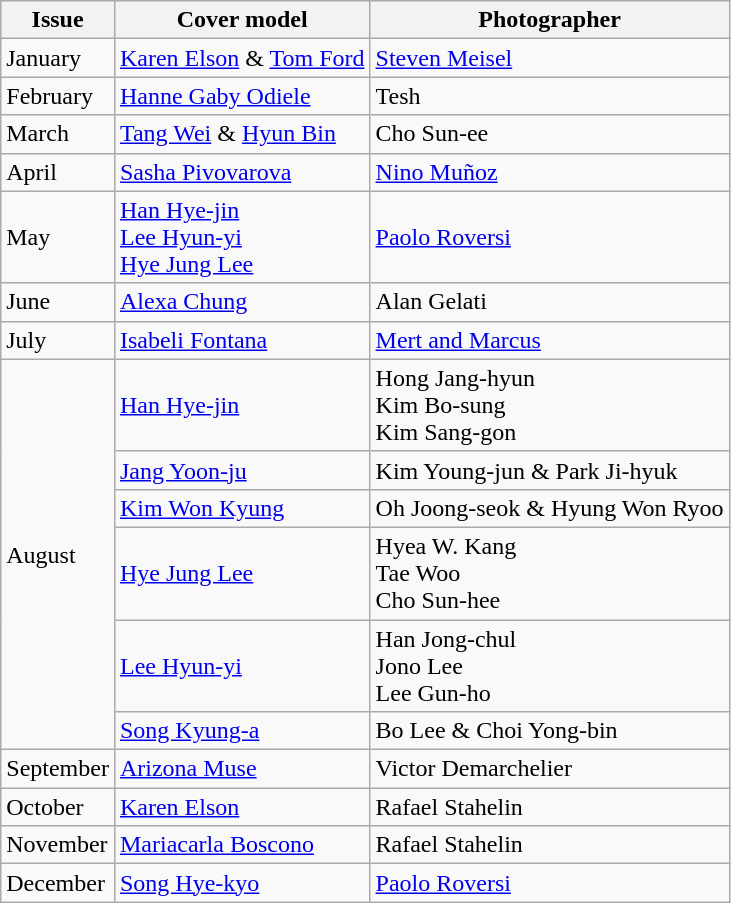<table class="sortable wikitable">
<tr>
<th>Issue</th>
<th>Cover model</th>
<th>Photographer</th>
</tr>
<tr>
<td>January</td>
<td><a href='#'>Karen Elson</a> & <a href='#'>Tom Ford</a></td>
<td><a href='#'>Steven Meisel</a></td>
</tr>
<tr>
<td>February</td>
<td><a href='#'>Hanne Gaby Odiele</a></td>
<td>Tesh</td>
</tr>
<tr>
<td>March</td>
<td><a href='#'>Tang Wei</a> & <a href='#'>Hyun Bin</a></td>
<td>Cho Sun-ee</td>
</tr>
<tr>
<td>April</td>
<td><a href='#'>Sasha Pivovarova</a></td>
<td><a href='#'>Nino Muñoz</a></td>
</tr>
<tr>
<td>May</td>
<td><a href='#'>Han Hye-jin</a><br><a href='#'>Lee Hyun-yi</a><br><a href='#'>Hye Jung Lee</a></td>
<td><a href='#'>Paolo Roversi</a></td>
</tr>
<tr>
<td>June</td>
<td><a href='#'>Alexa Chung</a></td>
<td>Alan Gelati</td>
</tr>
<tr>
<td>July</td>
<td><a href='#'>Isabeli Fontana</a></td>
<td><a href='#'>Mert and Marcus</a></td>
</tr>
<tr>
<td rowspan=6>August</td>
<td><a href='#'>Han Hye-jin</a></td>
<td>Hong Jang-hyun<br>Kim Bo-sung<br>Kim Sang-gon</td>
</tr>
<tr>
<td><a href='#'>Jang Yoon-ju</a></td>
<td>Kim Young-jun & Park Ji-hyuk</td>
</tr>
<tr>
<td><a href='#'>Kim Won Kyung</a></td>
<td>Oh Joong-seok & Hyung Won Ryoo</td>
</tr>
<tr>
<td><a href='#'>Hye Jung Lee</a></td>
<td>Hyea W. Kang<br>Tae Woo<br>Cho Sun-hee</td>
</tr>
<tr>
<td><a href='#'>Lee Hyun-yi</a></td>
<td>Han Jong-chul<br>Jono Lee<br>Lee Gun-ho</td>
</tr>
<tr>
<td><a href='#'>Song Kyung-a</a></td>
<td>Bo Lee & Choi Yong-bin</td>
</tr>
<tr>
<td>September</td>
<td><a href='#'>Arizona Muse</a></td>
<td>Victor Demarchelier</td>
</tr>
<tr>
<td>October</td>
<td><a href='#'>Karen Elson</a></td>
<td>Rafael Stahelin</td>
</tr>
<tr>
<td>November</td>
<td><a href='#'>Mariacarla Boscono</a></td>
<td>Rafael Stahelin</td>
</tr>
<tr>
<td>December</td>
<td><a href='#'>Song Hye-kyo</a></td>
<td><a href='#'>Paolo Roversi</a></td>
</tr>
</table>
